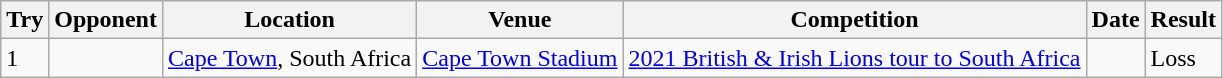<table class="wikitable sortable">
<tr>
<th>Try</th>
<th>Opponent</th>
<th>Location</th>
<th>Venue</th>
<th>Competition</th>
<th>Date</th>
<th>Result</th>
</tr>
<tr>
<td>1</td>
<td></td>
<td><a href='#'>Cape Town</a>, South Africa</td>
<td><a href='#'>Cape Town Stadium</a></td>
<td><a href='#'>2021 British & Irish Lions tour to South Africa</a></td>
<td></td>
<td>Loss</td>
</tr>
</table>
